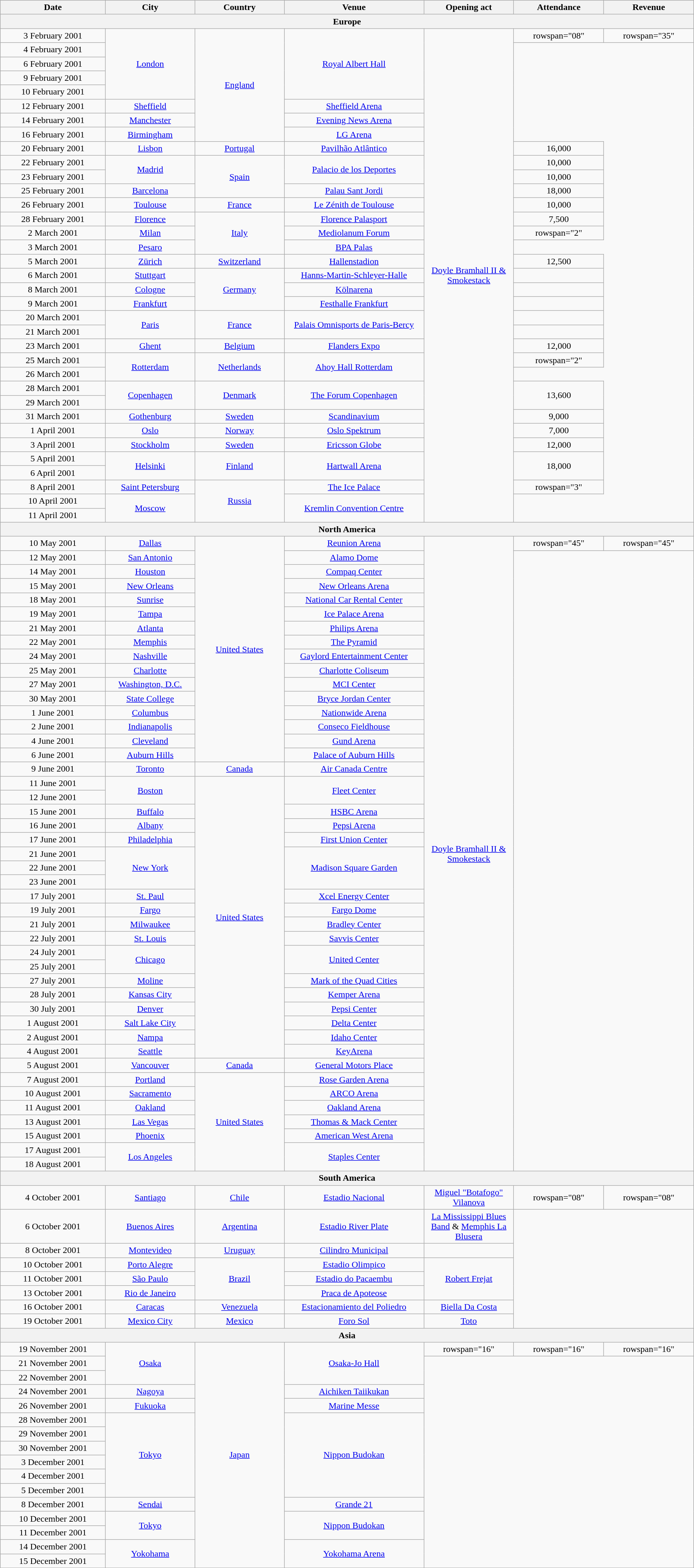<table class="wikitable" style="text-align:center;">
<tr>
<th scope="col" style="width:12em;">Date</th>
<th scope="col" style="width:10em;">City</th>
<th scope="col" style="width:10em;">Country</th>
<th scope="col" style="width:16em;">Venue</th>
<th scope="col" style="width:10em;">Opening act</th>
<th scope="col" style="width:10em;">Attendance</th>
<th scope="col" style="width:10em;">Revenue</th>
</tr>
<tr>
<th colspan="07">Europe</th>
</tr>
<tr>
<td>3 February 2001</td>
<td rowspan="05"><a href='#'>London</a></td>
<td rowspan="08"><a href='#'>England</a></td>
<td rowspan="05"><a href='#'>Royal Albert Hall</a></td>
<td rowspan="35"><a href='#'>Doyle Bramhall II & Smokestack</a></td>
<td>rowspan="08" </td>
<td>rowspan="35" </td>
</tr>
<tr>
<td>4 February 2001</td>
</tr>
<tr>
<td>6 February 2001</td>
</tr>
<tr>
<td>9 February 2001</td>
</tr>
<tr>
<td>10 February 2001</td>
</tr>
<tr>
<td>12 February 2001</td>
<td><a href='#'>Sheffield</a></td>
<td><a href='#'>Sheffield Arena</a></td>
</tr>
<tr>
<td>14 February 2001</td>
<td><a href='#'>Manchester</a></td>
<td><a href='#'>Evening News Arena</a></td>
</tr>
<tr>
<td>16 February 2001</td>
<td><a href='#'>Birmingham</a></td>
<td><a href='#'>LG Arena</a></td>
</tr>
<tr>
<td>20 February 2001</td>
<td><a href='#'>Lisbon</a></td>
<td><a href='#'>Portugal</a></td>
<td><a href='#'>Pavilhão Atlântico</a></td>
<td>16,000</td>
</tr>
<tr>
<td>22 February 2001</td>
<td rowspan="2"><a href='#'>Madrid</a></td>
<td rowspan="3"><a href='#'>Spain</a></td>
<td rowspan="2"><a href='#'>Palacio de los Deportes</a></td>
<td>10,000</td>
</tr>
<tr>
<td>23 February 2001</td>
<td>10,000</td>
</tr>
<tr>
<td>25 February 2001</td>
<td><a href='#'>Barcelona</a></td>
<td><a href='#'>Palau Sant Jordi</a></td>
<td>18,000</td>
</tr>
<tr>
<td>26 February 2001</td>
<td><a href='#'>Toulouse</a></td>
<td><a href='#'>France</a></td>
<td><a href='#'>Le Zénith de Toulouse</a></td>
<td>10,000</td>
</tr>
<tr>
<td>28 February 2001</td>
<td><a href='#'>Florence</a></td>
<td rowspan="3"><a href='#'>Italy</a></td>
<td><a href='#'>Florence Palasport</a></td>
<td>7,500</td>
</tr>
<tr>
<td>2 March 2001</td>
<td><a href='#'>Milan</a></td>
<td><a href='#'>Mediolanum Forum</a></td>
<td>rowspan="2" </td>
</tr>
<tr>
<td>3 March 2001</td>
<td><a href='#'>Pesaro</a></td>
<td><a href='#'>BPA Palas</a></td>
</tr>
<tr>
<td>5 March 2001</td>
<td><a href='#'>Zürich</a></td>
<td><a href='#'>Switzerland</a></td>
<td><a href='#'>Hallenstadion</a></td>
<td>12,500</td>
</tr>
<tr>
<td>6 March 2001</td>
<td><a href='#'>Stuttgart</a></td>
<td rowspan="3"><a href='#'>Germany</a></td>
<td><a href='#'>Hanns-Martin-Schleyer-Halle</a></td>
<td></td>
</tr>
<tr>
<td>8 March 2001</td>
<td><a href='#'>Cologne</a></td>
<td><a href='#'>Kölnarena</a></td>
<td></td>
</tr>
<tr>
<td>9 March 2001</td>
<td><a href='#'>Frankfurt</a></td>
<td><a href='#'>Festhalle Frankfurt</a></td>
<td></td>
</tr>
<tr>
<td>20 March 2001</td>
<td rowspan="2"><a href='#'>Paris</a></td>
<td rowspan="2"><a href='#'>France</a></td>
<td rowspan="2"><a href='#'>Palais Omnisports de Paris-Bercy</a></td>
<td></td>
</tr>
<tr>
<td>21 March 2001</td>
<td></td>
</tr>
<tr>
<td>23 March 2001</td>
<td><a href='#'>Ghent</a></td>
<td><a href='#'>Belgium</a></td>
<td><a href='#'>Flanders Expo</a></td>
<td>12,000</td>
</tr>
<tr>
<td>25 March 2001</td>
<td rowspan="2"><a href='#'>Rotterdam</a></td>
<td rowspan="2"><a href='#'>Netherlands</a></td>
<td rowspan="2"><a href='#'>Ahoy Hall Rotterdam</a></td>
<td>rowspan="2" </td>
</tr>
<tr>
<td>26 March 2001</td>
</tr>
<tr>
<td>28 March 2001</td>
<td rowspan="2"><a href='#'>Copenhagen</a></td>
<td rowspan="2"><a href='#'>Denmark</a></td>
<td rowspan="2"><a href='#'>The Forum Copenhagen</a></td>
<td rowspan="2">13,600</td>
</tr>
<tr>
<td>29 March 2001</td>
</tr>
<tr>
<td>31 March 2001</td>
<td><a href='#'>Gothenburg</a></td>
<td><a href='#'>Sweden</a></td>
<td><a href='#'>Scandinavium</a></td>
<td>9,000</td>
</tr>
<tr>
<td>1 April 2001</td>
<td><a href='#'>Oslo</a></td>
<td><a href='#'>Norway</a></td>
<td><a href='#'>Oslo Spektrum</a></td>
<td>7,000</td>
</tr>
<tr>
<td>3 April 2001</td>
<td><a href='#'>Stockholm</a></td>
<td><a href='#'>Sweden</a></td>
<td><a href='#'>Ericsson Globe</a></td>
<td>12,000</td>
</tr>
<tr>
<td>5 April 2001</td>
<td rowspan="2"><a href='#'>Helsinki</a></td>
<td rowspan="2"><a href='#'>Finland</a></td>
<td rowspan="2"><a href='#'>Hartwall Arena</a></td>
<td rowspan="2">18,000</td>
</tr>
<tr>
<td>6 April 2001</td>
</tr>
<tr>
<td>8 April 2001</td>
<td><a href='#'>Saint Petersburg</a></td>
<td rowspan="3"><a href='#'>Russia</a></td>
<td><a href='#'>The Ice Palace</a></td>
<td>rowspan="3" </td>
</tr>
<tr>
<td>10 April 2001</td>
<td rowspan="2"><a href='#'>Moscow</a></td>
<td rowspan="2"><a href='#'>Kremlin Convention Centre</a></td>
</tr>
<tr>
<td>11 April 2001</td>
</tr>
<tr>
<th colspan="07">North America</th>
</tr>
<tr>
<td>10 May 2001</td>
<td><a href='#'>Dallas</a></td>
<td rowspan="16"><a href='#'>United States</a></td>
<td><a href='#'>Reunion Arena</a></td>
<td rowspan="45"><a href='#'>Doyle Bramhall II & Smokestack</a></td>
<td>rowspan="45" </td>
<td>rowspan="45" </td>
</tr>
<tr>
<td>12 May 2001</td>
<td><a href='#'>San Antonio</a></td>
<td><a href='#'>Alamo Dome</a></td>
</tr>
<tr>
<td>14 May 2001</td>
<td><a href='#'>Houston</a></td>
<td><a href='#'>Compaq Center</a></td>
</tr>
<tr>
<td>15 May 2001</td>
<td><a href='#'>New Orleans</a></td>
<td><a href='#'>New Orleans Arena</a></td>
</tr>
<tr>
<td>18 May 2001</td>
<td><a href='#'>Sunrise</a></td>
<td><a href='#'>National Car Rental Center</a></td>
</tr>
<tr>
<td>19 May 2001</td>
<td><a href='#'>Tampa</a></td>
<td><a href='#'>Ice Palace Arena</a></td>
</tr>
<tr>
<td>21 May 2001</td>
<td><a href='#'>Atlanta</a></td>
<td><a href='#'>Philips Arena</a></td>
</tr>
<tr>
<td>22 May 2001</td>
<td><a href='#'>Memphis</a></td>
<td><a href='#'>The Pyramid</a></td>
</tr>
<tr>
<td>24 May 2001</td>
<td><a href='#'>Nashville</a></td>
<td><a href='#'>Gaylord Entertainment Center</a></td>
</tr>
<tr>
<td>25 May 2001</td>
<td><a href='#'>Charlotte</a></td>
<td><a href='#'>Charlotte Coliseum</a></td>
</tr>
<tr>
<td>27 May 2001</td>
<td><a href='#'>Washington, D.C.</a></td>
<td><a href='#'>MCI Center</a></td>
</tr>
<tr>
<td>30 May 2001</td>
<td><a href='#'>State College</a></td>
<td><a href='#'>Bryce Jordan Center</a></td>
</tr>
<tr>
<td>1 June 2001</td>
<td><a href='#'>Columbus</a></td>
<td><a href='#'>Nationwide Arena</a></td>
</tr>
<tr>
<td>2 June 2001</td>
<td><a href='#'>Indianapolis</a></td>
<td><a href='#'>Conseco Fieldhouse</a></td>
</tr>
<tr>
<td>4 June 2001</td>
<td><a href='#'>Cleveland</a></td>
<td><a href='#'>Gund Arena</a></td>
</tr>
<tr>
<td>6 June 2001</td>
<td><a href='#'>Auburn Hills</a></td>
<td><a href='#'>Palace of Auburn Hills</a></td>
</tr>
<tr>
<td>9 June 2001</td>
<td><a href='#'>Toronto</a></td>
<td><a href='#'>Canada</a></td>
<td><a href='#'>Air Canada Centre</a></td>
</tr>
<tr>
<td>11 June 2001</td>
<td rowspan="02"><a href='#'>Boston</a></td>
<td rowspan="20"><a href='#'>United States</a></td>
<td rowspan="02"><a href='#'>Fleet Center</a></td>
</tr>
<tr>
<td>12 June 2001</td>
</tr>
<tr>
<td>15 June 2001</td>
<td><a href='#'>Buffalo</a></td>
<td><a href='#'>HSBC Arena</a></td>
</tr>
<tr>
<td>16 June 2001</td>
<td><a href='#'>Albany</a></td>
<td><a href='#'>Pepsi Arena</a></td>
</tr>
<tr>
<td>17 June 2001</td>
<td><a href='#'>Philadelphia</a></td>
<td><a href='#'>First Union Center</a></td>
</tr>
<tr>
<td>21 June 2001</td>
<td rowspan="03"><a href='#'>New York</a></td>
<td rowspan="03"><a href='#'>Madison Square Garden</a></td>
</tr>
<tr>
<td>22 June 2001</td>
</tr>
<tr>
<td>23 June 2001</td>
</tr>
<tr>
<td>17 July 2001</td>
<td><a href='#'>St. Paul</a></td>
<td><a href='#'>Xcel Energy Center</a></td>
</tr>
<tr>
<td>19 July 2001</td>
<td><a href='#'>Fargo</a></td>
<td><a href='#'>Fargo Dome</a></td>
</tr>
<tr>
<td>21 July 2001</td>
<td><a href='#'>Milwaukee</a></td>
<td><a href='#'>Bradley Center</a></td>
</tr>
<tr>
<td>22 July 2001</td>
<td><a href='#'>St. Louis</a></td>
<td><a href='#'>Savvis Center</a></td>
</tr>
<tr>
<td>24 July 2001</td>
<td rowspan="02"><a href='#'>Chicago</a></td>
<td rowspan="02"><a href='#'>United Center</a></td>
</tr>
<tr>
<td>25 July 2001</td>
</tr>
<tr>
<td>27 July 2001</td>
<td><a href='#'>Moline</a></td>
<td><a href='#'>Mark of the Quad Cities</a></td>
</tr>
<tr>
<td>28 July 2001</td>
<td><a href='#'>Kansas City</a></td>
<td><a href='#'>Kemper Arena</a></td>
</tr>
<tr>
<td>30 July 2001</td>
<td><a href='#'>Denver</a></td>
<td><a href='#'>Pepsi Center</a></td>
</tr>
<tr>
<td>1 August 2001</td>
<td><a href='#'>Salt Lake City</a></td>
<td><a href='#'>Delta Center</a></td>
</tr>
<tr>
<td>2 August 2001</td>
<td><a href='#'>Nampa</a></td>
<td><a href='#'>Idaho Center</a></td>
</tr>
<tr>
<td>4 August 2001</td>
<td><a href='#'>Seattle</a></td>
<td><a href='#'>KeyArena</a></td>
</tr>
<tr>
<td>5 August 2001</td>
<td><a href='#'>Vancouver</a></td>
<td><a href='#'>Canada</a></td>
<td><a href='#'>General Motors Place</a></td>
</tr>
<tr>
<td>7 August 2001</td>
<td><a href='#'>Portland</a></td>
<td rowspan="07"><a href='#'>United States</a></td>
<td><a href='#'>Rose Garden Arena</a></td>
</tr>
<tr>
<td>10 August 2001</td>
<td><a href='#'>Sacramento</a></td>
<td><a href='#'>ARCO Arena</a></td>
</tr>
<tr>
<td>11 August 2001</td>
<td><a href='#'>Oakland</a></td>
<td><a href='#'>Oakland Arena</a></td>
</tr>
<tr>
<td>13 August 2001</td>
<td><a href='#'>Las Vegas</a></td>
<td><a href='#'>Thomas & Mack Center</a></td>
</tr>
<tr>
<td>15 August 2001</td>
<td><a href='#'>Phoenix</a></td>
<td><a href='#'>American West Arena</a></td>
</tr>
<tr>
<td>17 August 2001</td>
<td rowspan="02"><a href='#'>Los Angeles</a></td>
<td rowspan="02"><a href='#'>Staples Center</a></td>
</tr>
<tr>
<td>18 August 2001</td>
</tr>
<tr>
<th colspan="07">South America</th>
</tr>
<tr>
<td>4 October 2001</td>
<td><a href='#'>Santiago</a></td>
<td><a href='#'>Chile</a></td>
<td><a href='#'>Estadio Nacional</a></td>
<td><a href='#'>Miguel "Botafogo" Vilanova</a></td>
<td>rowspan="08" </td>
<td>rowspan="08" </td>
</tr>
<tr>
<td>6 October 2001</td>
<td><a href='#'>Buenos Aires</a></td>
<td><a href='#'>Argentina</a></td>
<td><a href='#'>Estadio River Plate</a></td>
<td><a href='#'>La Mississippi Blues Band</a> & <a href='#'>Memphis La Blusera</a></td>
</tr>
<tr>
<td>8 October 2001</td>
<td><a href='#'>Montevideo</a></td>
<td><a href='#'>Uruguay</a></td>
<td><a href='#'>Cilindro Municipal</a></td>
<td></td>
</tr>
<tr>
<td>10 October 2001</td>
<td><a href='#'>Porto Alegre</a></td>
<td rowspan="03"><a href='#'>Brazil</a></td>
<td><a href='#'>Estadio Olimpico</a></td>
<td rowspan="03"><a href='#'>Robert Frejat</a></td>
</tr>
<tr>
<td>11 October 2001</td>
<td><a href='#'>São Paulo</a></td>
<td><a href='#'>Estadio do Pacaembu</a></td>
</tr>
<tr>
<td>13 October 2001</td>
<td><a href='#'>Rio de Janeiro</a></td>
<td><a href='#'>Praca de Apoteose</a></td>
</tr>
<tr>
<td>16 October 2001</td>
<td><a href='#'>Caracas</a></td>
<td><a href='#'>Venezuela</a></td>
<td><a href='#'>Estacionamiento del Poliedro</a></td>
<td><a href='#'>Biella Da Costa</a></td>
</tr>
<tr>
<td>19 October 2001</td>
<td><a href='#'>Mexico City</a></td>
<td><a href='#'>Mexico</a></td>
<td><a href='#'>Foro Sol</a></td>
<td><a href='#'>Toto</a></td>
</tr>
<tr>
<th colspan="07">Asia</th>
</tr>
<tr>
<td>19 November 2001</td>
<td rowspan="03"><a href='#'>Osaka</a></td>
<td rowspan="16"><a href='#'>Japan</a></td>
<td rowspan="03"><a href='#'>Osaka-Jo Hall</a></td>
<td>rowspan="16" </td>
<td>rowspan="16" </td>
<td>rowspan="16" </td>
</tr>
<tr>
<td>21 November 2001</td>
</tr>
<tr>
<td>22 November 2001</td>
</tr>
<tr>
<td>24 November 2001</td>
<td><a href='#'>Nagoya</a></td>
<td><a href='#'>Aichiken Taiikukan</a></td>
</tr>
<tr>
<td>26 November 2001</td>
<td><a href='#'>Fukuoka</a></td>
<td><a href='#'>Marine Messe</a></td>
</tr>
<tr>
<td>28 November 2001</td>
<td rowspan="06"><a href='#'>Tokyo</a></td>
<td rowspan="06"><a href='#'>Nippon Budokan</a></td>
</tr>
<tr>
<td>29 November 2001</td>
</tr>
<tr>
<td>30 November 2001</td>
</tr>
<tr>
<td>3 December 2001</td>
</tr>
<tr>
<td>4 December 2001</td>
</tr>
<tr>
<td>5 December 2001</td>
</tr>
<tr>
<td>8 December 2001</td>
<td><a href='#'>Sendai</a></td>
<td><a href='#'>Grande 21</a></td>
</tr>
<tr>
<td>10 December 2001</td>
<td rowspan="02"><a href='#'>Tokyo</a></td>
<td rowspan="02"><a href='#'>Nippon Budokan</a></td>
</tr>
<tr>
<td>11 December 2001</td>
</tr>
<tr>
<td>14 December 2001</td>
<td rowspan="02"><a href='#'>Yokohama</a></td>
<td rowspan="02"><a href='#'>Yokohama Arena</a></td>
</tr>
<tr>
<td>15 December 2001</td>
</tr>
<tr>
</tr>
</table>
